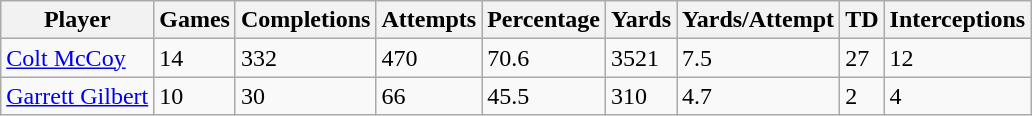<table class="wikitable sortable">
<tr>
<th>Player</th>
<th>Games</th>
<th>Completions</th>
<th>Attempts</th>
<th>Percentage</th>
<th>Yards</th>
<th>Yards/Attempt</th>
<th>TD</th>
<th>Interceptions</th>
</tr>
<tr>
<td><a href='#'>Colt McCoy</a></td>
<td>14</td>
<td>332</td>
<td>470</td>
<td>70.6</td>
<td>3521</td>
<td>7.5</td>
<td>27</td>
<td>12</td>
</tr>
<tr>
<td><a href='#'>Garrett Gilbert</a></td>
<td>10</td>
<td>30</td>
<td>66</td>
<td>45.5</td>
<td>310</td>
<td>4.7</td>
<td>2</td>
<td>4</td>
</tr>
</table>
